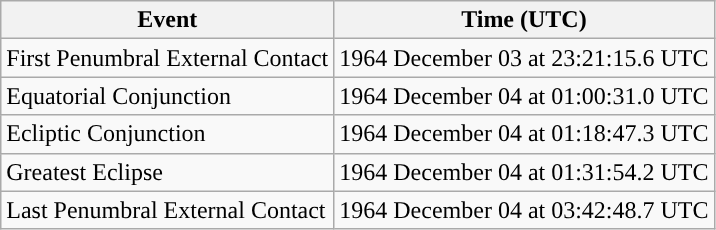<table class="wikitable">
<tr>
<th>Event</th>
<th>Time (UTC)</th>
</tr>
<tr>
<td>First Penumbral External Contact</td>
<td>1964 December 03 at 23:21:15.6 UTC</td>
</tr>
<tr>
<td>Equatorial Conjunction</td>
<td>1964 December 04 at 01:00:31.0 UTC</td>
</tr>
<tr>
<td>Ecliptic Conjunction</td>
<td>1964 December 04 at 01:18:47.3 UTC</td>
</tr>
<tr>
<td>Greatest Eclipse</td>
<td>1964 December 04 at 01:31:54.2 UTC</td>
</tr>
<tr>
<td>Last Penumbral External Contact</td>
<td>1964 December 04 at 03:42:48.7 UTC</td>
</tr>
</table>
